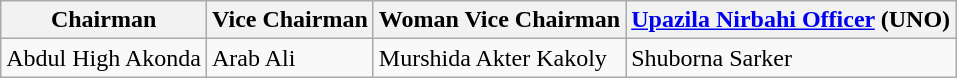<table class="wikitable sortable">
<tr>
<th><strong>Chairman</strong></th>
<th><strong>Vice Chairman</strong></th>
<th><strong>Woman Vice Chairman</strong></th>
<th><strong><a href='#'>Upazila Nirbahi Officer</a> (UNO)</strong></th>
</tr>
<tr>
<td>Abdul High Akonda</td>
<td>Arab Ali</td>
<td>Murshida Akter Kakoly</td>
<td>Shuborna Sarker</td>
</tr>
</table>
